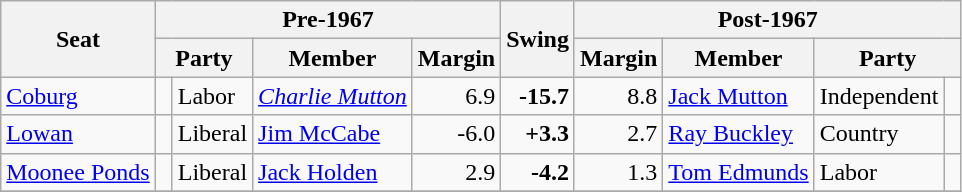<table class="wikitable">
<tr>
<th rowspan="2">Seat</th>
<th colspan="4">Pre-1967</th>
<th rowspan="2">Swing</th>
<th colspan="4">Post-1967</th>
</tr>
<tr>
<th colspan="2">Party</th>
<th>Member</th>
<th>Margin</th>
<th>Margin</th>
<th>Member</th>
<th colspan="2">Party</th>
</tr>
<tr>
<td><a href='#'>Coburg</a></td>
<td> </td>
<td>Labor</td>
<td><em><a href='#'>Charlie Mutton</a></em></td>
<td style="text-align:right;">6.9</td>
<td style="text-align:right;"><strong>-15.7</strong></td>
<td style="text-align:right;">8.8</td>
<td><a href='#'>Jack Mutton</a></td>
<td>Independent</td>
<td> </td>
</tr>
<tr>
<td><a href='#'>Lowan</a></td>
<td> </td>
<td>Liberal</td>
<td><a href='#'>Jim McCabe</a></td>
<td style="text-align:right;">-6.0</td>
<td style="text-align:right;"><strong>+3.3</strong></td>
<td style="text-align:right;">2.7</td>
<td><a href='#'>Ray Buckley</a></td>
<td>Country</td>
<td> </td>
</tr>
<tr>
<td><a href='#'>Moonee Ponds</a></td>
<td> </td>
<td>Liberal</td>
<td><a href='#'>Jack Holden</a></td>
<td style="text-align:right;">2.9</td>
<td style="text-align:right;"><strong>-4.2</strong></td>
<td style="text-align:right;">1.3</td>
<td><a href='#'>Tom Edmunds</a></td>
<td>Labor</td>
<td> </td>
</tr>
<tr>
</tr>
</table>
